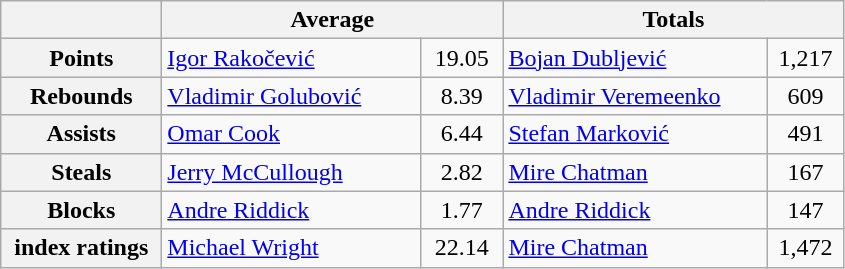<table class="wikitable">
<tr>
<th width="100"></th>
<th width="220" colspan="2"><strong>Average</strong></th>
<th width="220" colspan="2"><strong>Totals</strong></th>
</tr>
<tr>
<th><strong>Points</strong></th>
<td> <a href='#'>Igor Rakočević</a></td>
<td align=center>19.05</td>
<td> <a href='#'>Bojan Dubljević</a></td>
<td align=center>1,217</td>
</tr>
<tr>
<th><strong>Rebounds</strong></th>
<td> <a href='#'>Vladimir Golubović</a></td>
<td align=center>8.39</td>
<td> <a href='#'>Vladimir Veremeenko</a></td>
<td align=center>609</td>
</tr>
<tr>
<th><strong>Assists</strong></th>
<td> <a href='#'>Omar Cook</a></td>
<td align=center>6.44</td>
<td> <a href='#'>Stefan Marković</a></td>
<td align=center>491</td>
</tr>
<tr>
<th><strong>Steals</strong></th>
<td> <a href='#'>Jerry McCullough</a></td>
<td align=center>2.82</td>
<td> <a href='#'>Mire Chatman</a></td>
<td align=center>167</td>
</tr>
<tr>
<th><strong>Blocks</strong></th>
<td> <a href='#'>Andre Riddick</a></td>
<td align=center>1.77</td>
<td> <a href='#'>Andre Riddick</a></td>
<td align=center>147</td>
</tr>
<tr>
<th><strong>index ratings</strong></th>
<td> <a href='#'>Michael Wright</a></td>
<td align=center>22.14</td>
<td> <a href='#'>Mire Chatman</a></td>
<td align=center>1,472</td>
</tr>
</table>
